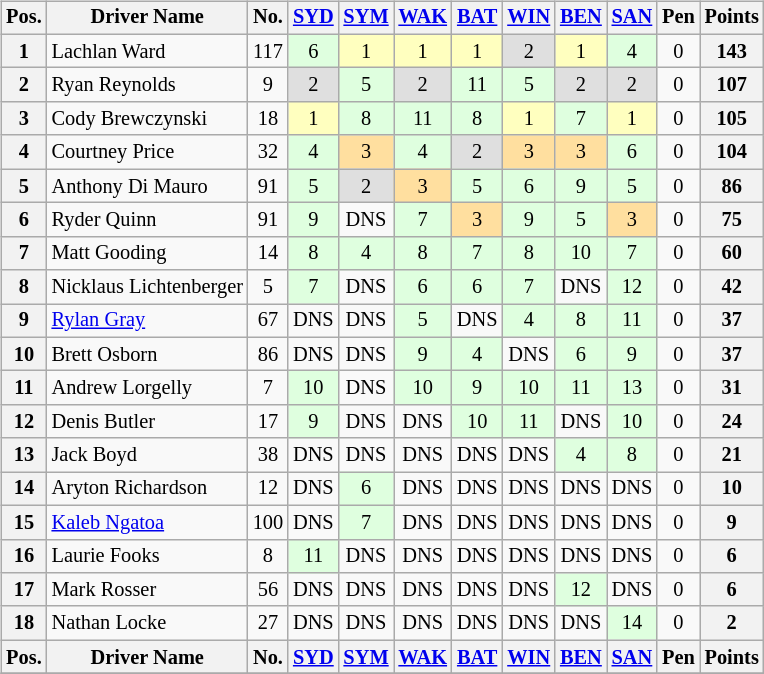<table>
<tr>
<td style="vertical-align:top; text-align:center"><br><table class="wikitable" style=font-size:85%;>
<tr>
<th>Pos.</th>
<th>Driver Name</th>
<th>No.</th>
<th><a href='#'>SYD</a><br></th>
<th><a href='#'>SYM</a><br></th>
<th><a href='#'>WAK</a><br></th>
<th><a href='#'>BAT</a><br></th>
<th><a href='#'>WIN</a><br></th>
<th><a href='#'>BEN</a><br></th>
<th><a href='#'>SAN</a><br></th>
<th>Pen</th>
<th>Points</th>
</tr>
<tr>
<th>1</th>
<td align=left> Lachlan Ward</td>
<td>117</td>
<td style="background:#dfffdf;">6</td>
<td style="background:#ffffbf;">1</td>
<td style="background:#ffffbf;">1</td>
<td style="background:#ffffbf;">1</td>
<td style="background:#dfdfdf;">2</td>
<td style="background:#ffffbf;">1</td>
<td style="background:#dfffdf;">4</td>
<td>0</td>
<th>143</th>
</tr>
<tr>
<th>2</th>
<td align=left> Ryan Reynolds</td>
<td>9</td>
<td style="background:#dfdfdf;">2</td>
<td style="background:#dfffdf;">5</td>
<td style="background:#dfdfdf;">2</td>
<td style="background:#dfffdf;">11</td>
<td style="background:#dfffdf;">5</td>
<td style="background:#dfdfdf;">2</td>
<td style="background:#dfdfdf;">2</td>
<td>0</td>
<th>107</th>
</tr>
<tr>
<th>3</th>
<td align=left> Cody Brewczynski</td>
<td>18</td>
<td style="background:#ffffbf;">1</td>
<td style="background:#dfffdf;">8</td>
<td style="background:#dfffdf;">11</td>
<td style="background:#dfffdf;">8</td>
<td style="background:#ffffbf;">1</td>
<td style="background:#dfffdf;">7</td>
<td style="background:#ffffbf;">1</td>
<td>0</td>
<th>105</th>
</tr>
<tr>
<th>4</th>
<td align=left> Courtney Price</td>
<td>32</td>
<td style="background:#dfffdf;">4</td>
<td style="background:#ffdf9f;">3</td>
<td style="background:#dfffdf;">4</td>
<td style="background:#dfdfdf;">2</td>
<td style="background:#ffdf9f;">3</td>
<td style="background:#ffdf9f;">3</td>
<td style="background:#dfffdf;">6</td>
<td>0</td>
<th>104</th>
</tr>
<tr>
<th>5</th>
<td align=left> Anthony Di Mauro</td>
<td>91</td>
<td style="background:#dfffdf;">5</td>
<td style="background:#dfdfdf;">2</td>
<td style="background:#ffdf9f;">3</td>
<td style="background:#dfffdf;">5</td>
<td style="background:#dfffdf;">6</td>
<td style="background:#dfffdf;">9</td>
<td style="background:#dfffdf;">5</td>
<td>0</td>
<th>86</th>
</tr>
<tr>
<th>6</th>
<td align=left> Ryder Quinn</td>
<td>91</td>
<td style="background:#dfffdf;">9</td>
<td style="background:#;">DNS</td>
<td style="background:#dfffdf;">7</td>
<td style="background:#ffdf9f;">3</td>
<td style="background:#dfffdf;">9</td>
<td style="background:#dfffdf;">5</td>
<td style="background:#ffdf9f;">3</td>
<td>0</td>
<th>75</th>
</tr>
<tr>
<th>7</th>
<td align=left> Matt Gooding</td>
<td>14</td>
<td style="background:#dfffdf;">8</td>
<td style="background:#dfffdf;">4</td>
<td style="background:#dfffdf;">8</td>
<td style="background:#dfffdf;">7</td>
<td style="background:#dfffdf;">8</td>
<td style="background:#dfffdf;">10</td>
<td style="background:#dfffdf;">7</td>
<td>0</td>
<th>60</th>
</tr>
<tr>
<th>8</th>
<td align=left> Nicklaus Lichtenberger</td>
<td>5</td>
<td style="background:#dfffdf;">7</td>
<td style="background:#;">DNS</td>
<td style="background:#dfffdf;">6</td>
<td style="background:#dfffdf;">6</td>
<td style="background:#dfffdf;">7</td>
<td style="background:#;">DNS</td>
<td style="background:#dfffdf;">12</td>
<td>0</td>
<th>42</th>
</tr>
<tr>
<th>9</th>
<td align=left> <a href='#'>Rylan Gray</a></td>
<td>67</td>
<td style="background:#;">DNS</td>
<td style="background:#;">DNS</td>
<td style="background:#dfffdf;">5</td>
<td style="background:#;">DNS</td>
<td style="background:#dfffdf;">4</td>
<td style="background:#dfffdf;">8</td>
<td style="background:#dfffdf;">11</td>
<td>0</td>
<th>37</th>
</tr>
<tr>
<th>10</th>
<td align=left> Brett Osborn</td>
<td>86</td>
<td style="background:#;">DNS</td>
<td style="background:#;">DNS</td>
<td style="background:#dfffdf;">9</td>
<td style="background:#dfffdf;">4</td>
<td style="background:#;">DNS</td>
<td style="background:#dfffdf;">6</td>
<td style="background:#dfffdf;">9</td>
<td>0</td>
<th>37</th>
</tr>
<tr>
<th>11</th>
<td align=left> Andrew Lorgelly</td>
<td>7</td>
<td style="background:#dfffdf;">10</td>
<td>DNS</td>
<td style="background:#dfffdf;">10</td>
<td style="background:#dfffdf;">9</td>
<td style="background:#dfffdf;">10</td>
<td style="background:#dfffdf;">11</td>
<td style="background:#dfffdf;">13</td>
<td>0</td>
<th>31</th>
</tr>
<tr>
<th>12</th>
<td align=left> Denis Butler</td>
<td>17</td>
<td style="background:#dfffdf;">9</td>
<td>DNS</td>
<td>DNS</td>
<td style="background:#dfffdf;">10</td>
<td style="background:#dfffdf;">11</td>
<td>DNS</td>
<td style="background:#dfffdf;">10</td>
<td>0</td>
<th>24</th>
</tr>
<tr>
<th>13</th>
<td align=left> Jack Boyd</td>
<td>38</td>
<td>DNS</td>
<td>DNS</td>
<td>DNS</td>
<td>DNS</td>
<td>DNS</td>
<td style="background:#dfffdf;">4</td>
<td style="background:#dfffdf;">8</td>
<td>0</td>
<th>21</th>
</tr>
<tr>
<th>14</th>
<td align=left> Aryton Richardson</td>
<td>12</td>
<td>DNS</td>
<td style="background:#dfffdf;">6</td>
<td>DNS</td>
<td>DNS</td>
<td>DNS</td>
<td>DNS</td>
<td>DNS</td>
<td>0</td>
<th>10</th>
</tr>
<tr>
<th>15</th>
<td align=left> <a href='#'>Kaleb Ngatoa</a></td>
<td>100</td>
<td>DNS</td>
<td style="background:#dfffdf;">7</td>
<td>DNS</td>
<td>DNS</td>
<td>DNS</td>
<td>DNS</td>
<td>DNS</td>
<td>0</td>
<th>9</th>
</tr>
<tr>
<th>16</th>
<td align=left> Laurie Fooks</td>
<td>8</td>
<td style="background:#dfffdf;">11</td>
<td>DNS</td>
<td>DNS</td>
<td>DNS</td>
<td>DNS</td>
<td>DNS</td>
<td>DNS</td>
<td>0</td>
<th>6</th>
</tr>
<tr>
<th>17</th>
<td align=left> Mark Rosser</td>
<td>56</td>
<td>DNS</td>
<td>DNS</td>
<td>DNS</td>
<td>DNS</td>
<td>DNS</td>
<td style="background:#dfffdf;">12</td>
<td>DNS</td>
<td>0</td>
<th>6</th>
</tr>
<tr>
<th>18</th>
<td align=left> Nathan Locke</td>
<td>27</td>
<td>DNS</td>
<td>DNS</td>
<td>DNS</td>
<td>DNS</td>
<td>DNS</td>
<td>DNS</td>
<td style="background:#dfffdf;">14</td>
<td>0</td>
<th>2</th>
</tr>
<tr>
<th>Pos.</th>
<th>Driver Name</th>
<th>No.</th>
<th><a href='#'>SYD</a><br></th>
<th><a href='#'>SYM</a><br></th>
<th><a href='#'>WAK</a><br></th>
<th><a href='#'>BAT</a><br></th>
<th><a href='#'>WIN</a><br></th>
<th><a href='#'>BEN</a><br></th>
<th><a href='#'>SAN</a><br></th>
<th>Pen</th>
<th>Points</th>
</tr>
<tr>
</tr>
</table>
</td>
<td valign:top;><br></td>
</tr>
</table>
